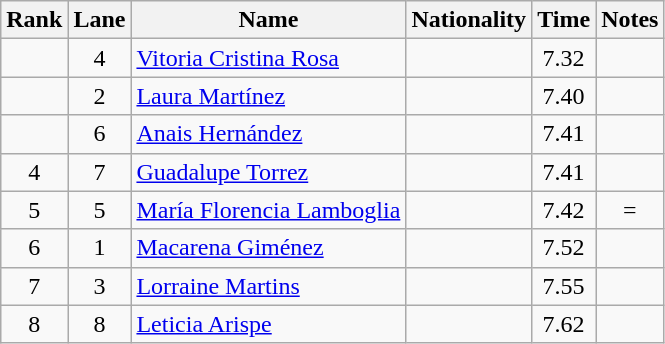<table class="wikitable sortable" style="text-align:center">
<tr>
<th>Rank</th>
<th>Lane</th>
<th>Name</th>
<th>Nationality</th>
<th>Time</th>
<th>Notes</th>
</tr>
<tr>
<td></td>
<td>4</td>
<td align=left><a href='#'>Vitoria Cristina Rosa</a></td>
<td align=left></td>
<td>7.32</td>
<td></td>
</tr>
<tr>
<td></td>
<td>2</td>
<td align=left><a href='#'>Laura Martínez</a></td>
<td align=left></td>
<td>7.40</td>
<td></td>
</tr>
<tr>
<td></td>
<td>6</td>
<td align=left><a href='#'>Anais Hernández</a></td>
<td align=left></td>
<td>7.41</td>
<td></td>
</tr>
<tr>
<td>4</td>
<td>7</td>
<td align=left><a href='#'>Guadalupe Torrez</a></td>
<td align=left></td>
<td>7.41</td>
<td></td>
</tr>
<tr>
<td>5</td>
<td>5</td>
<td align=left><a href='#'>María Florencia Lamboglia</a></td>
<td align=left></td>
<td>7.42</td>
<td>=</td>
</tr>
<tr>
<td>6</td>
<td>1</td>
<td align=left><a href='#'>Macarena Giménez</a></td>
<td align=left></td>
<td>7.52</td>
<td></td>
</tr>
<tr>
<td>7</td>
<td>3</td>
<td align=left><a href='#'>Lorraine Martins</a></td>
<td align=left></td>
<td>7.55</td>
<td></td>
</tr>
<tr>
<td>8</td>
<td>8</td>
<td align=left><a href='#'>Leticia Arispe</a></td>
<td align=left></td>
<td>7.62</td>
<td></td>
</tr>
</table>
